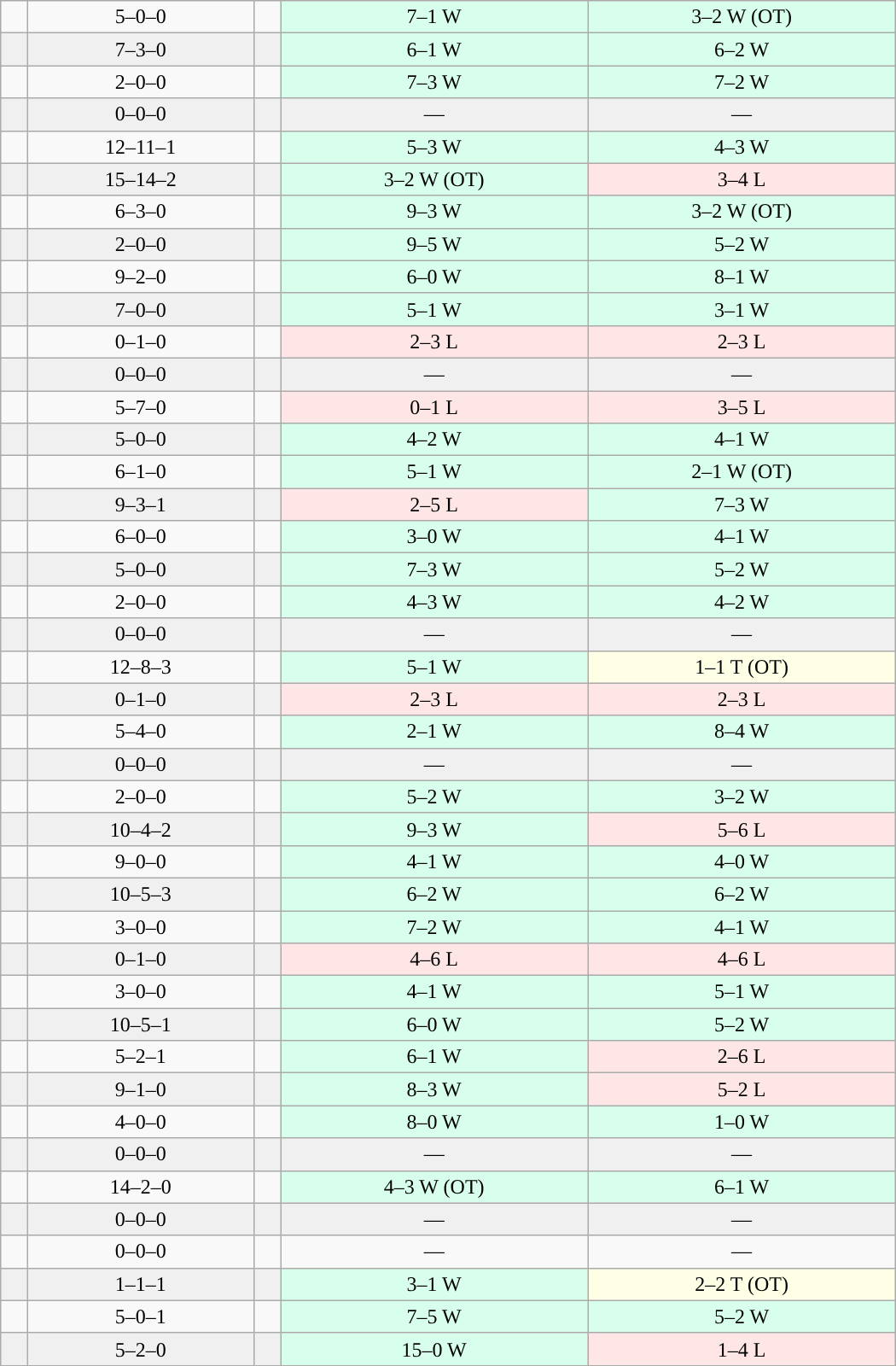<table class="wikitable" width=700>
<tr align="center">
<td><strong><a href='#'></a></strong></td>
<td>5–0–0</td>
<td></td>
<td bgcolor=D8FFEB>7–1 W</td>
<td bgcolor=D8FFEB>3–2 W (OT)</td>
</tr>
<tr align="center" bgcolor="#f0f0f0">
<td><strong><a href='#'></a></strong></td>
<td>7–3–0</td>
<td></td>
<td bgcolor=D8FFEB>6–1 W</td>
<td bgcolor=D8FFEB>6–2 W</td>
</tr>
<tr align="center">
<td><strong><a href='#'></a></strong></td>
<td>2–0–0</td>
<td></td>
<td bgcolor=D8FFEB>7–3 W</td>
<td bgcolor=D8FFEB>7–2 W</td>
</tr>
<tr align="center" bgcolor="#f0f0f0">
<td><strong><a href='#'></a></strong></td>
<td>0–0–0</td>
<td></td>
<td>—</td>
<td>—</td>
</tr>
<tr align="center">
<td><strong><a href='#'></a></strong></td>
<td>12–11–1</td>
<td></td>
<td bgcolor=D8FFEB>5–3 W</td>
<td bgcolor=D8FFEB>4–3 W</td>
</tr>
<tr align="center" bgcolor="#f0f0f0">
<td><strong><a href='#'></a></strong></td>
<td>15–14–2</td>
<td></td>
<td bgcolor=D8FFEB>3–2 W (OT)</td>
<td bgcolor=FFE6E6>3–4 L</td>
</tr>
<tr align="center">
<td><strong><a href='#'></a></strong></td>
<td>6–3–0</td>
<td></td>
<td bgcolor=D8FFEB>9–3 W</td>
<td bgcolor=D8FFEB>3–2 W (OT)</td>
</tr>
<tr align="center" bgcolor="#f0f0f0">
<td><strong><a href='#'></a></strong></td>
<td>2–0–0</td>
<td></td>
<td bgcolor=D8FFEB>9–5 W</td>
<td bgcolor=D8FFEB>5–2 W</td>
</tr>
<tr align="center">
<td><strong><a href='#'></a></strong></td>
<td>9–2–0</td>
<td></td>
<td bgcolor=D8FFEB>6–0 W</td>
<td bgcolor=D8FFEB>8–1 W</td>
</tr>
<tr align="center" bgcolor="#f0f0f0">
<td><strong><a href='#'></a></strong></td>
<td>7–0–0</td>
<td></td>
<td bgcolor=D8FFEB>5–1 W</td>
<td bgcolor=D8FFEB>3–1 W</td>
</tr>
<tr align="center">
<td><strong><a href='#'></a></strong></td>
<td>0–1–0</td>
<td></td>
<td bgcolor=FFE6E6>2–3 L</td>
<td bgcolor=FFE6E6>2–3 L</td>
</tr>
<tr align="center" bgcolor="#f0f0f0">
<td><strong><a href='#'></a></strong></td>
<td>0–0–0</td>
<td></td>
<td>—</td>
<td>—</td>
</tr>
<tr align="center">
<td><strong><a href='#'></a></strong></td>
<td>5–7–0</td>
<td></td>
<td bgcolor=FFE6E6>0–1 L</td>
<td bgcolor=FFE6E6>3–5 L</td>
</tr>
<tr align="center" bgcolor="#f0f0f0">
<td><strong><a href='#'></a></strong></td>
<td>5–0–0</td>
<td></td>
<td bgcolor=D8FFEB>4–2 W</td>
<td bgcolor=D8FFEB>4–1 W</td>
</tr>
<tr align="center">
<td><strong><a href='#'></a></strong></td>
<td>6–1–0</td>
<td></td>
<td bgcolor=D8FFEB>5–1 W</td>
<td bgcolor=D8FFEB>2–1 W (OT)</td>
</tr>
<tr align="center" bgcolor="#f0f0f0">
<td><strong><a href='#'></a></strong></td>
<td>9–3–1</td>
<td></td>
<td bgcolor=FFE6E6>2–5 L</td>
<td bgcolor=D8FFEB>7–3 W</td>
</tr>
<tr align="center">
<td><strong><a href='#'></a></strong></td>
<td>6–0–0</td>
<td></td>
<td bgcolor=D8FFEB>3–0 W</td>
<td bgcolor=D8FFEB>4–1 W</td>
</tr>
<tr align="center" bgcolor="#f0f0f0">
<td><strong><a href='#'></a></strong></td>
<td>5–0–0</td>
<td></td>
<td bgcolor=D8FFEB>7–3 W</td>
<td bgcolor=D8FFEB>5–2 W</td>
</tr>
<tr align="center">
<td><strong><a href='#'></a></strong></td>
<td>2–0–0</td>
<td></td>
<td bgcolor=D8FFEB>4–3 W</td>
<td bgcolor=D8FFEB>4–2 W</td>
</tr>
<tr align="center" bgcolor="#f0f0f0">
<td><strong><a href='#'></a></strong></td>
<td>0–0–0</td>
<td></td>
<td>—</td>
<td>—</td>
</tr>
<tr align="center">
<td><strong><a href='#'></a></strong></td>
<td>12–8–3</td>
<td></td>
<td bgcolor=D8FFEB>5–1 W</td>
<td bgcolor=FFFFE6>1–1 T (OT)</td>
</tr>
<tr align="center" bgcolor="#f0f0f0">
<td><strong><a href='#'></a></strong></td>
<td>0–1–0</td>
<td></td>
<td bgcolor=FFE6E6>2–3 L</td>
<td bgcolor=FFE6E6>2–3 L</td>
</tr>
<tr align="center">
<td><strong><a href='#'></a></strong></td>
<td>5–4–0</td>
<td></td>
<td bgcolor=D8FFEB>2–1 W</td>
<td bgcolor=D8FFEB>8–4 W</td>
</tr>
<tr align="center" bgcolor="#f0f0f0">
<td><strong><a href='#'></a></strong></td>
<td>0–0–0</td>
<td></td>
<td>—</td>
<td>—</td>
</tr>
<tr align="center">
<td><strong><a href='#'></a></strong></td>
<td>2–0–0</td>
<td></td>
<td bgcolor=D8FFEB>5–2 W</td>
<td bgcolor=D8FFEB>3–2 W</td>
</tr>
<tr align="center" bgcolor="#f0f0f0">
<td><strong><a href='#'></a></strong></td>
<td>10–4–2</td>
<td></td>
<td bgcolor=D8FFEB>9–3 W</td>
<td bgcolor=FFE6E6>5–6 L</td>
</tr>
<tr align="center">
<td><strong><a href='#'></a></strong></td>
<td>9–0–0</td>
<td></td>
<td bgcolor=D8FFEB>4–1 W</td>
<td bgcolor=D8FFEB>4–0 W</td>
</tr>
<tr align="center" bgcolor="#f0f0f0">
<td><strong><a href='#'></a></strong></td>
<td>10–5–3</td>
<td></td>
<td bgcolor=D8FFEB>6–2 W</td>
<td bgcolor=D8FFEB>6–2 W</td>
</tr>
<tr align="center">
<td><strong><a href='#'></a></strong></td>
<td>3–0–0</td>
<td></td>
<td bgcolor=D8FFEB>7–2 W</td>
<td bgcolor=D8FFEB>4–1 W</td>
</tr>
<tr align="center" bgcolor="#f0f0f0">
<td><strong><a href='#'></a></strong></td>
<td>0–1–0</td>
<td></td>
<td bgcolor=FFE6E6>4–6 L</td>
<td bgcolor=FFE6E6>4–6 L</td>
</tr>
<tr align="center">
<td><strong><a href='#'></a></strong></td>
<td>3–0–0</td>
<td></td>
<td bgcolor=D8FFEB>4–1 W</td>
<td bgcolor=D8FFEB>5–1 W</td>
</tr>
<tr align="center" bgcolor="#f0f0f0">
<td><strong><a href='#'></a></strong></td>
<td>10–5–1</td>
<td></td>
<td bgcolor=D8FFEB>6–0 W</td>
<td bgcolor=D8FFEB>5–2 W</td>
</tr>
<tr align="center">
<td><strong><a href='#'></a></strong></td>
<td>5–2–1</td>
<td></td>
<td bgcolor=D8FFEB>6–1 W</td>
<td bgcolor=FFE6E6>2–6 L</td>
</tr>
<tr align="center" bgcolor="#f0f0f0">
<td><strong><a href='#'></a></strong></td>
<td>9–1–0</td>
<td></td>
<td bgcolor=D8FFEB>8–3 W</td>
<td bgcolor=FFE6E6>5–2 L</td>
</tr>
<tr align="center">
<td><strong><a href='#'></a></strong></td>
<td>4–0–0</td>
<td></td>
<td bgcolor=D8FFEB>8–0 W</td>
<td bgcolor=D8FFEB>1–0 W</td>
</tr>
<tr align="center" bgcolor="#f0f0f0">
<td><strong><a href='#'></a></strong></td>
<td>0–0–0</td>
<td></td>
<td>—</td>
<td>—</td>
</tr>
<tr align="center">
<td><strong><a href='#'></a></strong></td>
<td>14–2–0</td>
<td></td>
<td bgcolor=D8FFEB>4–3 W (OT)</td>
<td bgcolor=D8FFEB>6–1 W</td>
</tr>
<tr align="center" bgcolor="#f0f0f0">
<td><strong><a href='#'></a></strong></td>
<td>0–0–0</td>
<td></td>
<td>—</td>
<td>—</td>
</tr>
<tr align="center">
<td><strong><a href='#'></a></strong></td>
<td>0–0–0</td>
<td></td>
<td>—</td>
<td>—</td>
</tr>
<tr align="center" bgcolor="#f0f0f0">
<td><strong><a href='#'></a></strong></td>
<td>1–1–1</td>
<td></td>
<td bgcolor=D8FFEB>3–1 W</td>
<td bgcolor=FFFFE6>2–2 T (OT)</td>
</tr>
<tr align="center">
<td><strong><a href='#'></a></strong></td>
<td>5–0–1</td>
<td></td>
<td bgcolor=D8FFEB>7–5 W</td>
<td bgcolor=D8FFEB>5–2 W</td>
</tr>
<tr align="center" bgcolor="#f0f0f0">
<td><strong><a href='#'></a></strong></td>
<td>5–2–0</td>
<td></td>
<td bgcolor=D8FFEB>15–0 W</td>
<td bgcolor=FFE6E6>1–4 L</td>
</tr>
</table>
